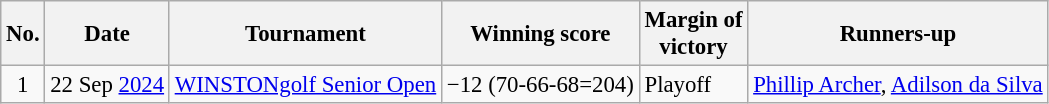<table class="wikitable" style="font-size:95%;">
<tr>
<th>No.</th>
<th>Date</th>
<th>Tournament</th>
<th>Winning score</th>
<th>Margin of<br>victory</th>
<th>Runners-up</th>
</tr>
<tr>
<td align=center>1</td>
<td align=right>22 Sep <a href='#'>2024</a></td>
<td><a href='#'>WINSTONgolf Senior Open</a></td>
<td>−12 (70-66-68=204)</td>
<td>Playoff</td>
<td> <a href='#'>Phillip Archer</a>,  <a href='#'>Adilson da Silva</a></td>
</tr>
</table>
